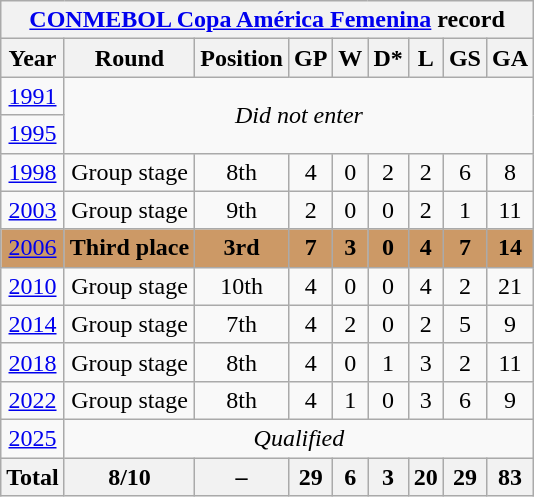<table class="wikitable" style="text-align: center;">
<tr>
<th colspan=9><a href='#'>CONMEBOL Copa América Femenina</a> record</th>
</tr>
<tr>
<th>Year</th>
<th>Round</th>
<th>Position</th>
<th>GP</th>
<th>W</th>
<th>D*</th>
<th>L</th>
<th>GS</th>
<th>GA</th>
</tr>
<tr>
<td> <a href='#'>1991</a></td>
<td colspan=8 rowspan=2><em>Did not enter</em></td>
</tr>
<tr>
<td> <a href='#'>1995</a></td>
</tr>
<tr>
<td> <a href='#'>1998</a></td>
<td>Group stage</td>
<td>8th</td>
<td>4</td>
<td>0</td>
<td>2</td>
<td>2</td>
<td>6</td>
<td>8</td>
</tr>
<tr>
<td>   <a href='#'>2003</a></td>
<td>Group stage</td>
<td>9th</td>
<td>2</td>
<td>0</td>
<td>0</td>
<td>2</td>
<td>1</td>
<td>11</td>
</tr>
<tr bgcolor=cc9966>
<td> <a href='#'>2006</a></td>
<td><strong>Third place</strong></td>
<td><strong>3rd</strong></td>
<td><strong>7</strong></td>
<td><strong>3</strong></td>
<td><strong>0</strong></td>
<td><strong>4</strong></td>
<td><strong>7</strong></td>
<td><strong>14</strong></td>
</tr>
<tr>
<td> <a href='#'>2010</a></td>
<td>Group stage</td>
<td>10th</td>
<td>4</td>
<td>0</td>
<td>0</td>
<td>4</td>
<td>2</td>
<td>21</td>
</tr>
<tr>
<td> <a href='#'>2014</a></td>
<td>Group stage</td>
<td>7th</td>
<td>4</td>
<td>2</td>
<td>0</td>
<td>2</td>
<td>5</td>
<td>9</td>
</tr>
<tr>
<td> <a href='#'>2018</a></td>
<td>Group stage</td>
<td>8th</td>
<td>4</td>
<td>0</td>
<td>1</td>
<td>3</td>
<td>2</td>
<td>11</td>
</tr>
<tr>
<td> <a href='#'>2022</a></td>
<td>Group stage</td>
<td>8th</td>
<td>4</td>
<td>1</td>
<td>0</td>
<td>3</td>
<td>6</td>
<td>9</td>
</tr>
<tr>
<td> <a href='#'>2025</a></td>
<td colspan=8><em>Qualified</em></td>
</tr>
<tr>
<th>Total</th>
<th>8/10</th>
<th>–</th>
<th>29</th>
<th>6</th>
<th>3</th>
<th>20</th>
<th>29</th>
<th>83</th>
</tr>
</table>
